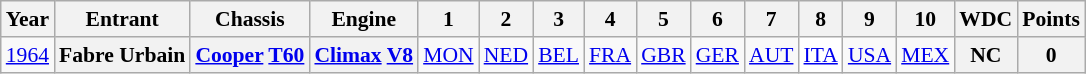<table class="wikitable" style="text-align:center; font-size:90%">
<tr>
<th>Year</th>
<th>Entrant</th>
<th>Chassis</th>
<th>Engine</th>
<th>1</th>
<th>2</th>
<th>3</th>
<th>4</th>
<th>5</th>
<th>6</th>
<th>7</th>
<th>8</th>
<th>9</th>
<th>10</th>
<th>WDC</th>
<th>Points</th>
</tr>
<tr>
<td><a href='#'>1964</a></td>
<th>Fabre Urbain</th>
<th><a href='#'>Cooper</a> <a href='#'>T60</a></th>
<th><a href='#'>Climax</a> <a href='#'>V8</a></th>
<td><a href='#'>MON</a></td>
<td><a href='#'>NED</a></td>
<td><a href='#'>BEL</a></td>
<td><a href='#'>FRA</a></td>
<td><a href='#'>GBR</a></td>
<td><a href='#'>GER</a></td>
<td><a href='#'>AUT</a></td>
<td style="background:#ffffff;"><a href='#'>ITA</a><br></td>
<td><a href='#'>USA</a></td>
<td><a href='#'>MEX</a></td>
<th>NC</th>
<th>0</th>
</tr>
</table>
